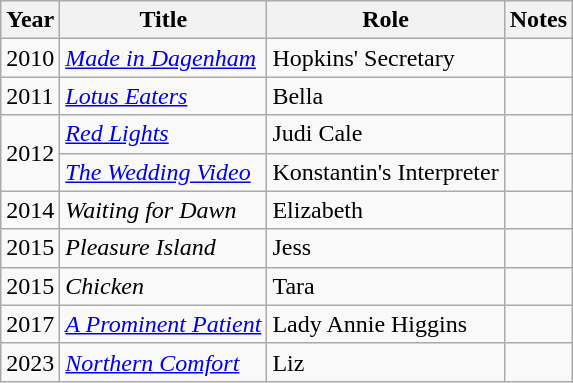<table class="wikitable sortable">
<tr>
<th>Year</th>
<th>Title</th>
<th>Role</th>
<th scope="col" class="unsortable">Notes</th>
</tr>
<tr>
<td rowspan="1">2010</td>
<td><em><a href='#'>Made in Dagenham</a></em></td>
<td>Hopkins' Secretary</td>
<td></td>
</tr>
<tr>
<td rowspan="1">2011</td>
<td><em><a href='#'>Lotus Eaters</a></em></td>
<td>Bella</td>
<td></td>
</tr>
<tr>
<td rowspan="2">2012</td>
<td><em><a href='#'>Red Lights</a></em></td>
<td>Judi Cale</td>
<td></td>
</tr>
<tr>
<td><em><a href='#'>The Wedding Video</a></em></td>
<td>Konstantin's Interpreter</td>
<td></td>
</tr>
<tr>
<td rowspan="1">2014</td>
<td><em>Waiting for Dawn</em></td>
<td>Elizabeth</td>
<td></td>
</tr>
<tr>
<td rowspan="1">2015</td>
<td><em>Pleasure Island</em></td>
<td>Jess</td>
<td></td>
</tr>
<tr>
<td rowspan="1">2015</td>
<td><em>Chicken</em></td>
<td>Tara</td>
<td></td>
</tr>
<tr>
<td rowspan="1">2017</td>
<td><em><a href='#'>A Prominent Patient</a></em></td>
<td>Lady Annie Higgins</td>
<td></td>
</tr>
<tr>
<td rowspan="1">2023</td>
<td><em><a href='#'>Northern Comfort</a></em></td>
<td>Liz</td>
<td></td>
</tr>
</table>
